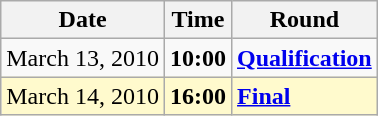<table class="wikitable">
<tr>
<th>Date</th>
<th>Time</th>
<th>Round</th>
</tr>
<tr>
<td>March 13, 2010</td>
<td><strong>10:00</strong></td>
<td><strong><a href='#'>Qualification</a></strong></td>
</tr>
<tr style=background:lemonchiffon>
<td>March 14, 2010</td>
<td><strong>16:00</strong></td>
<td><strong><a href='#'>Final</a></strong></td>
</tr>
</table>
